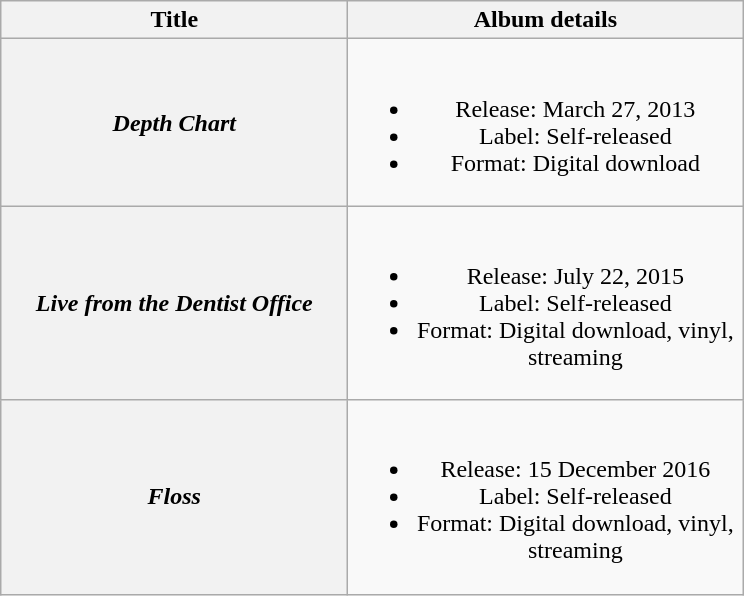<table class="wikitable plainrowheaders" style="text-align:center;">
<tr>
<th scope="col" style="width:14em;">Title</th>
<th scope="col" style="width:16em;">Album details</th>
</tr>
<tr>
<th scope="row"><em>Depth Chart</em></th>
<td><br><ul><li>Release: March 27, 2013</li><li>Label: Self-released</li><li>Format: Digital download</li></ul></td>
</tr>
<tr>
<th scope="row"><em>Live from the Dentist Office</em></th>
<td><br><ul><li>Release: July 22, 2015</li><li>Label: Self-released</li><li>Format: Digital download, vinyl, streaming</li></ul></td>
</tr>
<tr>
<th scope="row"><em>Floss</em></th>
<td><br><ul><li>Release: 15 December 2016</li><li>Label: Self-released</li><li>Format: Digital download, vinyl, streaming</li></ul></td>
</tr>
</table>
